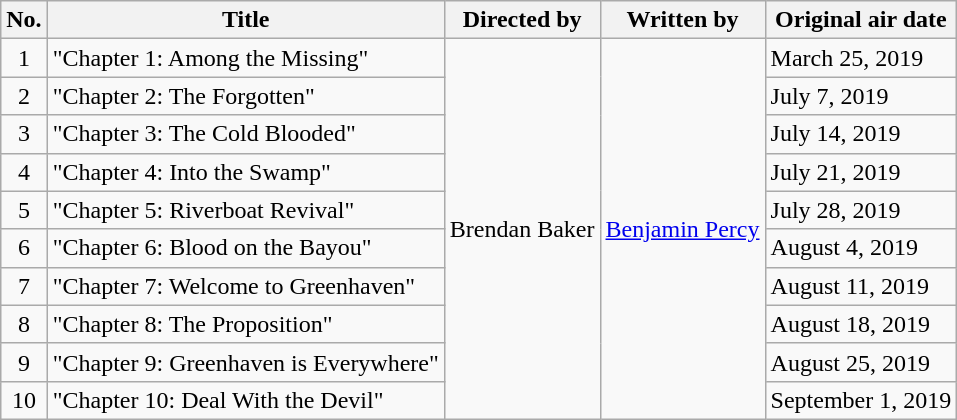<table class="wikitable">
<tr>
<th>No.</th>
<th>Title</th>
<th>Directed by</th>
<th>Written by</th>
<th>Original air date</th>
</tr>
<tr>
<td align=center>1</td>
<td>"Chapter 1: Among the Missing"</td>
<td rowspan=10>Brendan Baker</td>
<td rowspan=10><a href='#'>Benjamin Percy</a></td>
<td>March 25, 2019</td>
</tr>
<tr>
<td align=center>2</td>
<td>"Chapter 2: The Forgotten"</td>
<td>July 7, 2019</td>
</tr>
<tr>
<td align=center>3</td>
<td>"Chapter 3: The Cold Blooded"</td>
<td>July 14, 2019</td>
</tr>
<tr>
<td align=center>4</td>
<td>"Chapter 4: Into the Swamp"</td>
<td>July 21, 2019</td>
</tr>
<tr>
<td align=center>5</td>
<td>"Chapter 5: Riverboat Revival"</td>
<td>July 28, 2019</td>
</tr>
<tr>
<td align=center>6</td>
<td>"Chapter 6: Blood on the Bayou"</td>
<td>August 4, 2019</td>
</tr>
<tr>
<td align=center>7</td>
<td>"Chapter 7: Welcome to Greenhaven"</td>
<td>August 11, 2019</td>
</tr>
<tr>
<td align=center>8</td>
<td>"Chapter 8: The Proposition"</td>
<td>August 18, 2019</td>
</tr>
<tr>
<td align=center>9</td>
<td>"Chapter 9: Greenhaven is Everywhere"</td>
<td>August 25, 2019</td>
</tr>
<tr>
<td align=center>10</td>
<td>"Chapter 10: Deal With the Devil"</td>
<td>September 1, 2019</td>
</tr>
</table>
